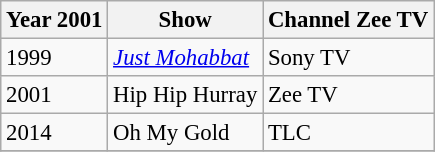<table class="wikitable sortable" style="font-size: 95%;">
<tr>
<th>Year 2001</th>
<th>Show</th>
<th>Channel Zee TV</th>
</tr>
<tr>
<td>1999</td>
<td><em><a href='#'>Just Mohabbat</a></em></td>
<td>Sony TV</td>
</tr>
<tr>
<td>2001</td>
<td>Hip Hip Hurray</td>
<td>Zee TV</td>
</tr>
<tr>
<td>2014</td>
<td>Oh My Gold</td>
<td>TLC</td>
</tr>
<tr>
</tr>
</table>
